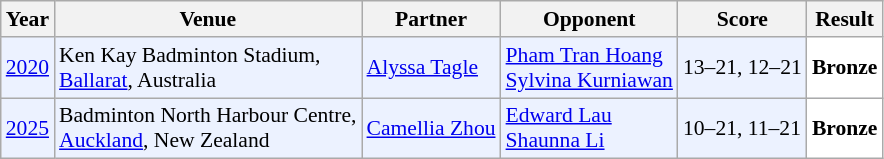<table class="sortable wikitable" style="font-size: 90%;">
<tr>
<th>Year</th>
<th>Venue</th>
<th>Partner</th>
<th>Opponent</th>
<th>Score</th>
<th>Result</th>
</tr>
<tr style="background:#ECF2FF">
<td align="center"><a href='#'>2020</a></td>
<td align="left">Ken Kay Badminton Stadium,<br><a href='#'>Ballarat</a>, Australia</td>
<td align="left"> <a href='#'>Alyssa Tagle</a></td>
<td align="left"> <a href='#'>Pham Tran Hoang</a> <br>  <a href='#'>Sylvina Kurniawan</a></td>
<td align="left">13–21, 12–21</td>
<td style="text-align:left; background:white"> <strong>Bronze</strong></td>
</tr>
<tr style="background:#ECF2FF">
<td align="center"><a href='#'>2025</a></td>
<td align="left">Badminton North Harbour Centre,<br><a href='#'>Auckland</a>, New Zealand</td>
<td align="left"> <a href='#'>Camellia Zhou</a></td>
<td align="left"> <a href='#'>Edward Lau</a> <br>  <a href='#'>Shaunna Li</a></td>
<td align="left">10–21, 11–21</td>
<td style="text-align:left; background:white"> <strong>Bronze</strong></td>
</tr>
</table>
